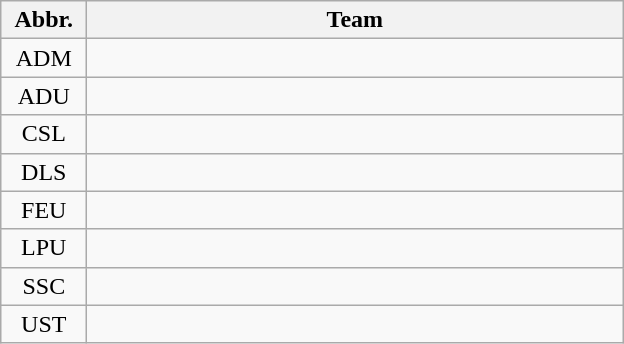<table class="wikitable" style="text-align: center;">
<tr>
<th width=50>Abbr.</th>
<th width=350>Team</th>
</tr>
<tr>
<td>ADM</td>
<td style="text-align:left;"></td>
</tr>
<tr>
<td>ADU</td>
<td style="text-align:left;"></td>
</tr>
<tr>
<td>CSL</td>
<td style="text-align:left;"></td>
</tr>
<tr>
<td>DLS</td>
<td style="text-align:left;"></td>
</tr>
<tr>
<td>FEU</td>
<td style="text-align:left;"></td>
</tr>
<tr>
<td>LPU</td>
<td style="text-align:left;"></td>
</tr>
<tr>
<td>SSC</td>
<td style="text-align:left;"></td>
</tr>
<tr>
<td>UST</td>
<td style="text-align:left;"></td>
</tr>
</table>
